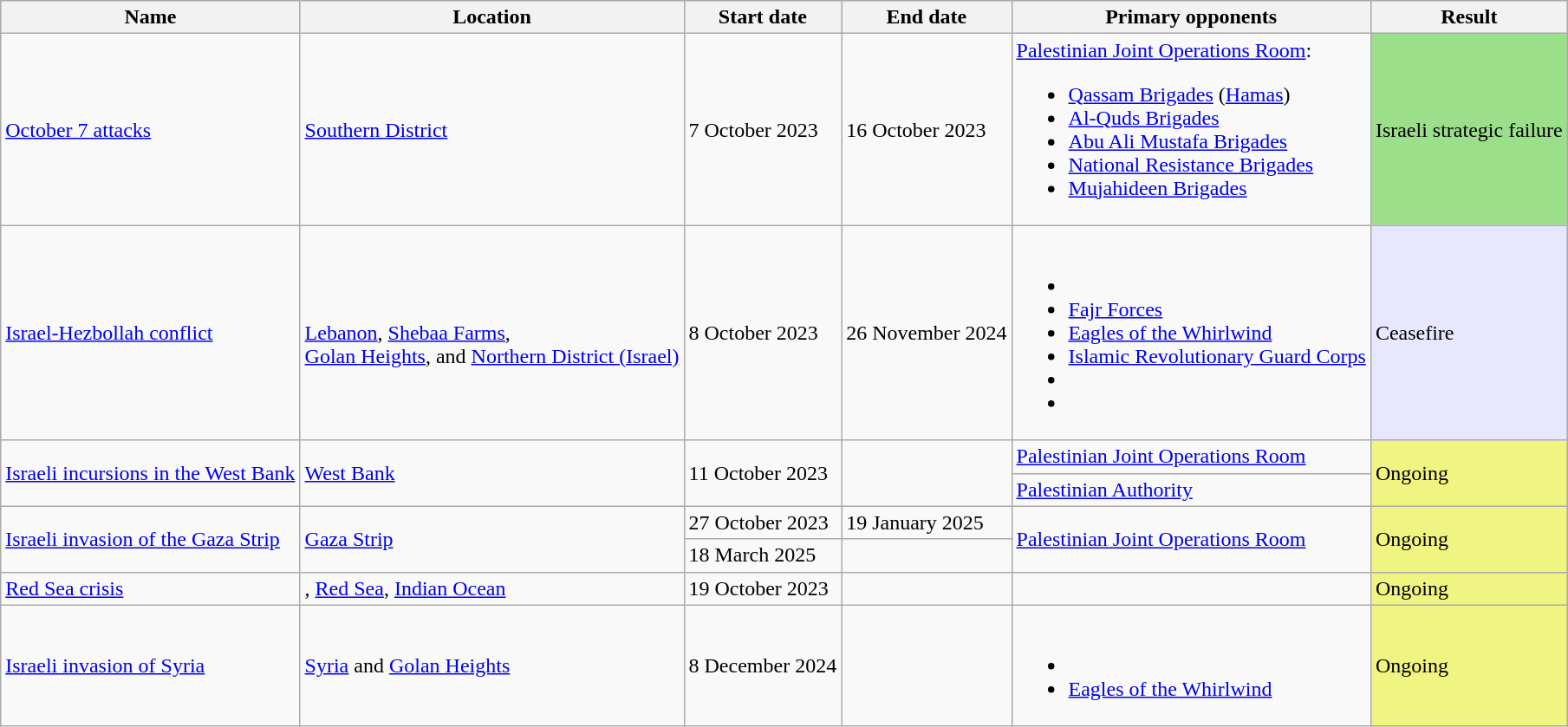<table class="wikitable sortable">
<tr>
<th>Name</th>
<th>Location</th>
<th>Start date</th>
<th>End date</th>
<th>Primary opponents</th>
<th>Result </th>
</tr>
<tr>
<td><a href='#'>October 7 attacks</a></td>
<td> <a href='#'>Southern District</a></td>
<td>7 October 2023</td>
<td>16 October 2023</td>
<td> <a href='#'>Palestinian Joint Operations Room</a>:<br><ul><li> <a href='#'>Qassam Brigades</a> (<a href='#'>Hamas</a>)</li><li> <a href='#'>Al-Quds Brigades</a></li><li> <a href='#'>Abu Ali Mustafa Brigades</a></li><li> <a href='#'>National Resistance Brigades</a></li><li> <a href='#'>Mujahideen Brigades</a></li></ul></td>
<td style="background-color:#9BDF8B">Israeli strategic failure</td>
</tr>
<tr>
<td><a href='#'>Israel-Hezbollah conflict</a></td>
<td>   <br> <a href='#'>Lebanon</a>, <a href='#'>Shebaa Farms</a>,<br> <a href='#'>Golan Heights</a>, and <a href='#'>Northern District (Israel)</a></td>
<td>8 October 2023</td>
<td>26 November 2024</td>
<td><br><ul><li></li><li> <a href='#'>Fajr Forces</a></li><li> <a href='#'>Eagles of the Whirlwind</a></li><li> <a href='#'>Islamic Revolutionary Guard Corps</a></li><li></li><li></li></ul></td>
<td style="background-color:#e7e7ff">Ceasefire</td>
</tr>
<tr>
<td rowspan="2"><a href='#'>Israeli incursions in the West Bank</a></td>
<td rowspan="2"> <a href='#'>West Bank</a></td>
<td rowspan="2">11 October 2023</td>
<td rowspan="2"></td>
<td> <a href='#'>Palestinian Joint Operations Room</a></td>
<td rowspan="2"; style="background-color:#F0F481">Ongoing</td>
</tr>
<tr>
<td> <a href='#'>Palestinian Authority</a></td>
</tr>
<tr>
<td rowspan="2"><a href='#'>Israeli invasion of the Gaza Strip</a></td>
<td rowspan="2"> <a href='#'>Gaza Strip</a></td>
<td>27 October 2023</td>
<td>19 January 2025</td>
<td rowspan="2"> <a href='#'>Palestinian Joint Operations Room</a></td>
<td rowspan="2"; style="background-color:#F0F481">Ongoing</td>
</tr>
<tr>
<td>18 March 2025</td>
<td></td>
</tr>
<tr>
<td><a href='#'>Red Sea crisis</a></td>
<td>, <a href='#'>Red Sea</a>, <a href='#'>Indian Ocean</a></td>
<td>19 October 2023</td>
<td></td>
<td></td>
<td style="background-color:#F0F481">Ongoing</td>
</tr>
<tr>
<td><a href='#'>Israeli invasion of Syria</a></td>
<td>  <a href='#'>Syria</a> and <a href='#'>Golan Heights</a></td>
<td>8 December 2024</td>
<td></td>
<td><br><ul><li></li><li> <a href='#'>Eagles of the Whirlwind</a></li></ul></td>
<td style="background-color:#F0F481">Ongoing</td>
</tr>
</table>
